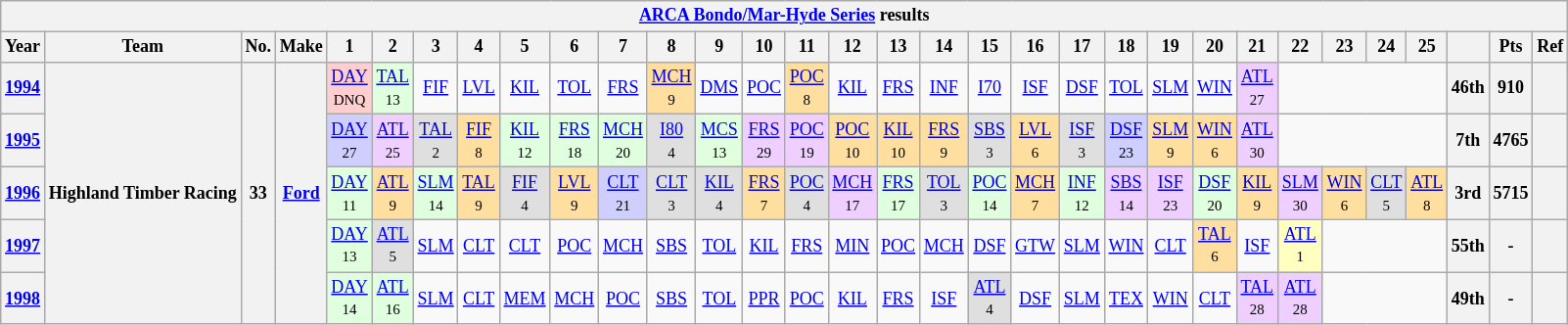<table class="wikitable" style="text-align:center; font-size:75%">
<tr>
<th colspan=45><a href='#'>ARCA Bondo/Mar-Hyde Series</a> results</th>
</tr>
<tr>
<th>Year</th>
<th>Team</th>
<th>No.</th>
<th>Make</th>
<th>1</th>
<th>2</th>
<th>3</th>
<th>4</th>
<th>5</th>
<th>6</th>
<th>7</th>
<th>8</th>
<th>9</th>
<th>10</th>
<th>11</th>
<th>12</th>
<th>13</th>
<th>14</th>
<th>15</th>
<th>16</th>
<th>17</th>
<th>18</th>
<th>19</th>
<th>20</th>
<th>21</th>
<th>22</th>
<th>23</th>
<th>24</th>
<th>25</th>
<th></th>
<th>Pts</th>
<th>Ref</th>
</tr>
<tr>
<th><a href='#'>1994</a></th>
<th rowspan=5>Highland Timber Racing</th>
<th rowspan=5>33</th>
<th rowspan=5><a href='#'>Ford</a></th>
<td style="background:#FFCFCF;"><a href='#'>DAY</a><br><small>DNQ</small></td>
<td style="background:#DFFFDF;"><a href='#'>TAL</a><br><small>13</small></td>
<td><a href='#'>FIF</a></td>
<td><a href='#'>LVL</a></td>
<td><a href='#'>KIL</a></td>
<td><a href='#'>TOL</a></td>
<td><a href='#'>FRS</a></td>
<td style="background:#FFDF9F;"><a href='#'>MCH</a><br><small>9</small></td>
<td><a href='#'>DMS</a></td>
<td><a href='#'>POC</a></td>
<td style="background:#FFDF9F;"><a href='#'>POC</a><br><small>8</small></td>
<td><a href='#'>KIL</a></td>
<td><a href='#'>FRS</a></td>
<td><a href='#'>INF</a></td>
<td><a href='#'>I70</a></td>
<td><a href='#'>ISF</a></td>
<td><a href='#'>DSF</a></td>
<td><a href='#'>TOL</a></td>
<td><a href='#'>SLM</a></td>
<td><a href='#'>WIN</a></td>
<td style="background:#EFCFFF;"><a href='#'>ATL</a><br><small>27</small></td>
<td colspan=4></td>
<th>46th</th>
<th>910</th>
<th></th>
</tr>
<tr>
<th><a href='#'>1995</a></th>
<td style="background:#CFCFFF;"><a href='#'>DAY</a><br><small>27</small></td>
<td style="background:#EFCFFF;"><a href='#'>ATL</a><br><small>25</small></td>
<td style="background:#DFDFDF;"><a href='#'>TAL</a><br><small>2</small></td>
<td style="background:#FFDF9F;"><a href='#'>FIF</a><br><small>8</small></td>
<td style="background:#DFFFDF;"><a href='#'>KIL</a><br><small>12</small></td>
<td style="background:#DFFFDF;"><a href='#'>FRS</a><br><small>18</small></td>
<td style="background:#DFFFDF;"><a href='#'>MCH</a><br><small>20</small></td>
<td style="background:#DFDFDF;"><a href='#'>I80</a><br><small>4</small></td>
<td style="background:#DFFFDF;"><a href='#'>MCS</a><br><small>13</small></td>
<td style="background:#EFCFFF;"><a href='#'>FRS</a><br><small>29</small></td>
<td style="background:#EFCFFF;"><a href='#'>POC</a><br><small>19</small></td>
<td style="background:#FFDF9F;"><a href='#'>POC</a><br><small>10</small></td>
<td style="background:#FFDF9F;"><a href='#'>KIL</a><br><small>10</small></td>
<td style="background:#FFDF9F;"><a href='#'>FRS</a><br><small>9</small></td>
<td style="background:#DFDFDF;"><a href='#'>SBS</a><br><small>3</small></td>
<td style="background:#FFDF9F;"><a href='#'>LVL</a><br><small>6</small></td>
<td style="background:#DFDFDF;"><a href='#'>ISF</a><br><small>3</small></td>
<td style="background:#CFCFFF;"><a href='#'>DSF</a><br><small>23</small></td>
<td style="background:#FFDF9F;"><a href='#'>SLM</a><br><small>9</small></td>
<td style="background:#FFDF9F;"><a href='#'>WIN</a><br><small>6</small></td>
<td style="background:#EFCFFF;"><a href='#'>ATL</a><br><small>30</small></td>
<td colspan=4></td>
<th>7th</th>
<th>4765</th>
<th></th>
</tr>
<tr>
<th><a href='#'>1996</a></th>
<td style="background:#DFFFDF;"><a href='#'>DAY</a><br><small>11</small></td>
<td style="background:#FFDF9F;"><a href='#'>ATL</a><br><small>9</small></td>
<td style="background:#DFFFDF;"><a href='#'>SLM</a><br><small>14</small></td>
<td style="background:#FFDF9F;"><a href='#'>TAL</a><br><small>9</small></td>
<td style="background:#DFDFDF;"><a href='#'>FIF</a><br><small>4</small></td>
<td style="background:#FFDF9F;"><a href='#'>LVL</a><br><small>9</small></td>
<td style="background:#CFCFFF;"><a href='#'>CLT</a><br><small>21</small></td>
<td style="background:#DFDFDF;"><a href='#'>CLT</a><br><small>3</small></td>
<td style="background:#DFDFDF;"><a href='#'>KIL</a><br><small>4</small></td>
<td style="background:#FFDF9F;"><a href='#'>FRS</a><br><small>7</small></td>
<td style="background:#DFDFDF;"><a href='#'>POC</a><br><small>4</small></td>
<td style="background:#EFCFFF;"><a href='#'>MCH</a><br><small>17</small></td>
<td style="background:#DFFFDF;"><a href='#'>FRS</a><br><small>17</small></td>
<td style="background:#DFDFDF;"><a href='#'>TOL</a><br><small>3</small></td>
<td style="background:#DFFFDF;"><a href='#'>POC</a><br><small>14</small></td>
<td style="background:#FFDF9F;"><a href='#'>MCH</a><br><small>7</small></td>
<td style="background:#DFFFDF;"><a href='#'>INF</a><br><small>12</small></td>
<td style="background:#EFCFFF;"><a href='#'>SBS</a><br><small>14</small></td>
<td style="background:#EFCFFF;"><a href='#'>ISF</a><br><small>23</small></td>
<td style="background:#DFFFDF;"><a href='#'>DSF</a><br><small>20</small></td>
<td style="background:#FFDF9F;"><a href='#'>KIL</a><br><small>9</small></td>
<td style="background:#EFCFFF;"><a href='#'>SLM</a><br><small>30</small></td>
<td style="background:#FFDF9F;"><a href='#'>WIN</a><br><small>6</small></td>
<td style="background:#DFDFDF;"><a href='#'>CLT</a><br><small>5</small></td>
<td style="background:#FFDF9F;"><a href='#'>ATL</a><br><small>8</small></td>
<th>3rd</th>
<th>5715</th>
<th></th>
</tr>
<tr>
<th><a href='#'>1997</a></th>
<td style="background:#DFFFDF;"><a href='#'>DAY</a><br><small>13</small></td>
<td style="background:#DFDFDF;"><a href='#'>ATL</a><br><small>5</small></td>
<td><a href='#'>SLM</a></td>
<td><a href='#'>CLT</a></td>
<td><a href='#'>CLT</a></td>
<td><a href='#'>POC</a></td>
<td><a href='#'>MCH</a></td>
<td><a href='#'>SBS</a></td>
<td><a href='#'>TOL</a></td>
<td><a href='#'>KIL</a></td>
<td><a href='#'>FRS</a></td>
<td><a href='#'>MIN</a></td>
<td><a href='#'>POC</a></td>
<td><a href='#'>MCH</a></td>
<td><a href='#'>DSF</a></td>
<td><a href='#'>GTW</a></td>
<td><a href='#'>SLM</a></td>
<td><a href='#'>WIN</a></td>
<td><a href='#'>CLT</a></td>
<td style="background:#FFDF9F;"><a href='#'>TAL</a><br><small>6</small></td>
<td><a href='#'>ISF</a></td>
<td style="background:#FFFFBF;"><a href='#'>ATL</a><br><small>1</small></td>
<td colspan=3></td>
<th>55th</th>
<th>-</th>
<th></th>
</tr>
<tr>
<th><a href='#'>1998</a></th>
<td style="background:#DFFFDF;"><a href='#'>DAY</a><br><small>14</small></td>
<td style="background:#DFFFDF;"><a href='#'>ATL</a><br><small>16</small></td>
<td><a href='#'>SLM</a></td>
<td><a href='#'>CLT</a></td>
<td><a href='#'>MEM</a></td>
<td><a href='#'>MCH</a></td>
<td><a href='#'>POC</a></td>
<td><a href='#'>SBS</a></td>
<td><a href='#'>TOL</a></td>
<td><a href='#'>PPR</a></td>
<td><a href='#'>POC</a></td>
<td><a href='#'>KIL</a></td>
<td><a href='#'>FRS</a></td>
<td><a href='#'>ISF</a></td>
<td style="background:#DFDFDF;"><a href='#'>ATL</a><br><small>4</small></td>
<td><a href='#'>DSF</a></td>
<td><a href='#'>SLM</a></td>
<td><a href='#'>TEX</a></td>
<td><a href='#'>WIN</a></td>
<td><a href='#'>CLT</a></td>
<td style="background:#EFCFFF;"><a href='#'>TAL</a><br><small>28</small></td>
<td style="background:#EFCFFF;"><a href='#'>ATL</a><br><small>28</small></td>
<td colspan=3></td>
<th>49th</th>
<th>-</th>
<th></th>
</tr>
</table>
